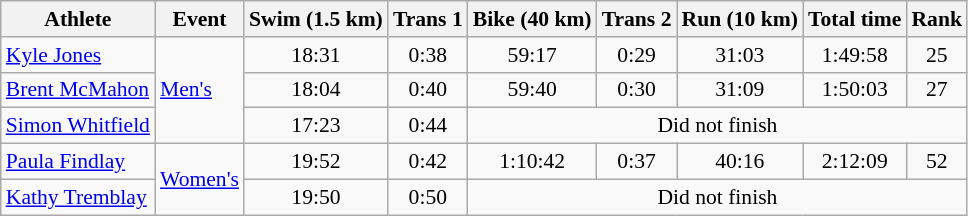<table class="wikitable" style="font-size:90%">
<tr>
<th>Athlete</th>
<th>Event</th>
<th>Swim (1.5 km)</th>
<th>Trans 1</th>
<th>Bike (40 km)</th>
<th>Trans 2</th>
<th>Run (10 km)</th>
<th>Total time</th>
<th>Rank</th>
</tr>
<tr align=center>
<td align=left><a href='#'>Kyle Jones</a></td>
<td align=left rowspan=3><a href='#'>Men's</a></td>
<td>18:31</td>
<td>0:38</td>
<td>59:17</td>
<td>0:29</td>
<td>31:03</td>
<td>1:49:58</td>
<td>25</td>
</tr>
<tr align=center>
<td align=left><a href='#'>Brent McMahon</a></td>
<td>18:04</td>
<td>0:40</td>
<td>59:40</td>
<td>0:30</td>
<td>31:09</td>
<td>1:50:03</td>
<td>27</td>
</tr>
<tr align=center>
<td align=left><a href='#'>Simon Whitfield</a></td>
<td>17:23</td>
<td>0:44</td>
<td colspan=5>Did not finish</td>
</tr>
<tr align=center>
<td align=left><a href='#'>Paula Findlay</a></td>
<td align=left rowspan=2><a href='#'>Women's</a></td>
<td>19:52</td>
<td>0:42</td>
<td>1:10:42</td>
<td>0:37</td>
<td>40:16</td>
<td>2:12:09</td>
<td>52</td>
</tr>
<tr align=center>
<td align=left><a href='#'>Kathy Tremblay</a></td>
<td>19:50</td>
<td>0:50</td>
<td colspan=5>Did not finish</td>
</tr>
</table>
